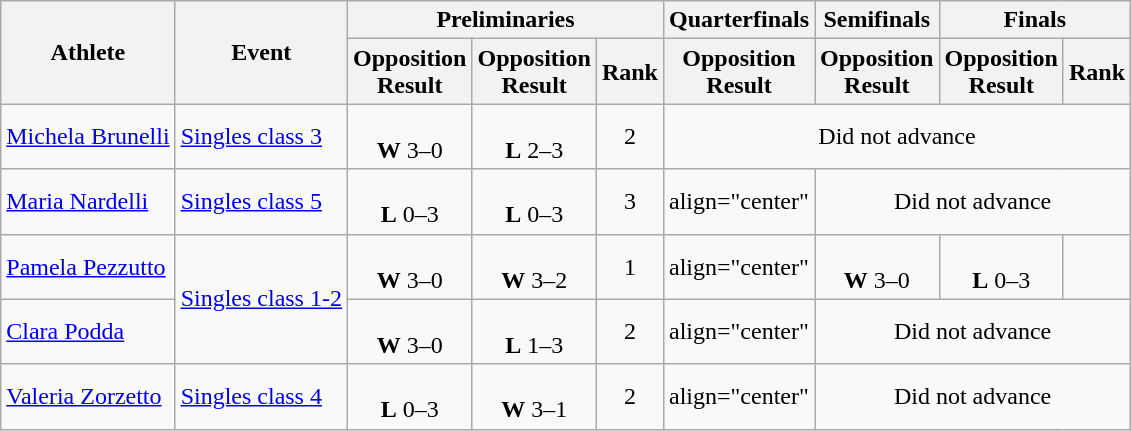<table class=wikitable>
<tr>
<th rowspan="2">Athlete</th>
<th rowspan="2">Event</th>
<th colspan="3">Preliminaries</th>
<th>Quarterfinals</th>
<th>Semifinals</th>
<th colspan="2">Finals</th>
</tr>
<tr>
<th>Opposition<br>Result</th>
<th>Opposition<br>Result</th>
<th>Rank</th>
<th>Opposition<br>Result</th>
<th>Opposition<br>Result</th>
<th>Opposition<br>Result</th>
<th>Rank</th>
</tr>
<tr>
<td><a href='#'>Michela Brunelli</a></td>
<td><a href='#'>Singles class 3</a></td>
<td align="center"><br><strong>W</strong> 3–0</td>
<td align="center"><br><strong>L</strong> 2–3</td>
<td align="center">2</td>
<td align="center" colspan="4">Did not advance</td>
</tr>
<tr>
<td><a href='#'>Maria Nardelli</a></td>
<td><a href='#'>Singles class 5</a></td>
<td align="center"><br><strong>L</strong> 0–3</td>
<td align="center"><br><strong>L</strong> 0–3</td>
<td align="center">3</td>
<td>align="center" </td>
<td align="center" colspan="3">Did not advance</td>
</tr>
<tr>
<td><a href='#'>Pamela Pezzutto</a></td>
<td rowspan="2"><a href='#'>Singles class 1-2</a></td>
<td align="center"><br><strong>W</strong> 3–0</td>
<td align="center"><br><strong>W</strong> 3–2</td>
<td align="center">1</td>
<td>align="center" </td>
<td align="center"><br><strong>W</strong> 3–0</td>
<td align="center"><br><strong>L</strong> 0–3</td>
<td align="center"></td>
</tr>
<tr>
<td><a href='#'>Clara Podda</a></td>
<td align="center"><br><strong>W</strong> 3–0</td>
<td align="center"><br><strong>L</strong> 1–3</td>
<td align="center">2</td>
<td>align="center" </td>
<td align="center" colspan="3">Did not advance</td>
</tr>
<tr>
<td><a href='#'>Valeria Zorzetto</a></td>
<td><a href='#'>Singles class 4</a></td>
<td align="center"><br><strong>L</strong> 0–3</td>
<td align="center"><br><strong>W</strong> 3–1</td>
<td align="center">2</td>
<td>align="center" </td>
<td align="center" colspan="3">Did not advance</td>
</tr>
</table>
